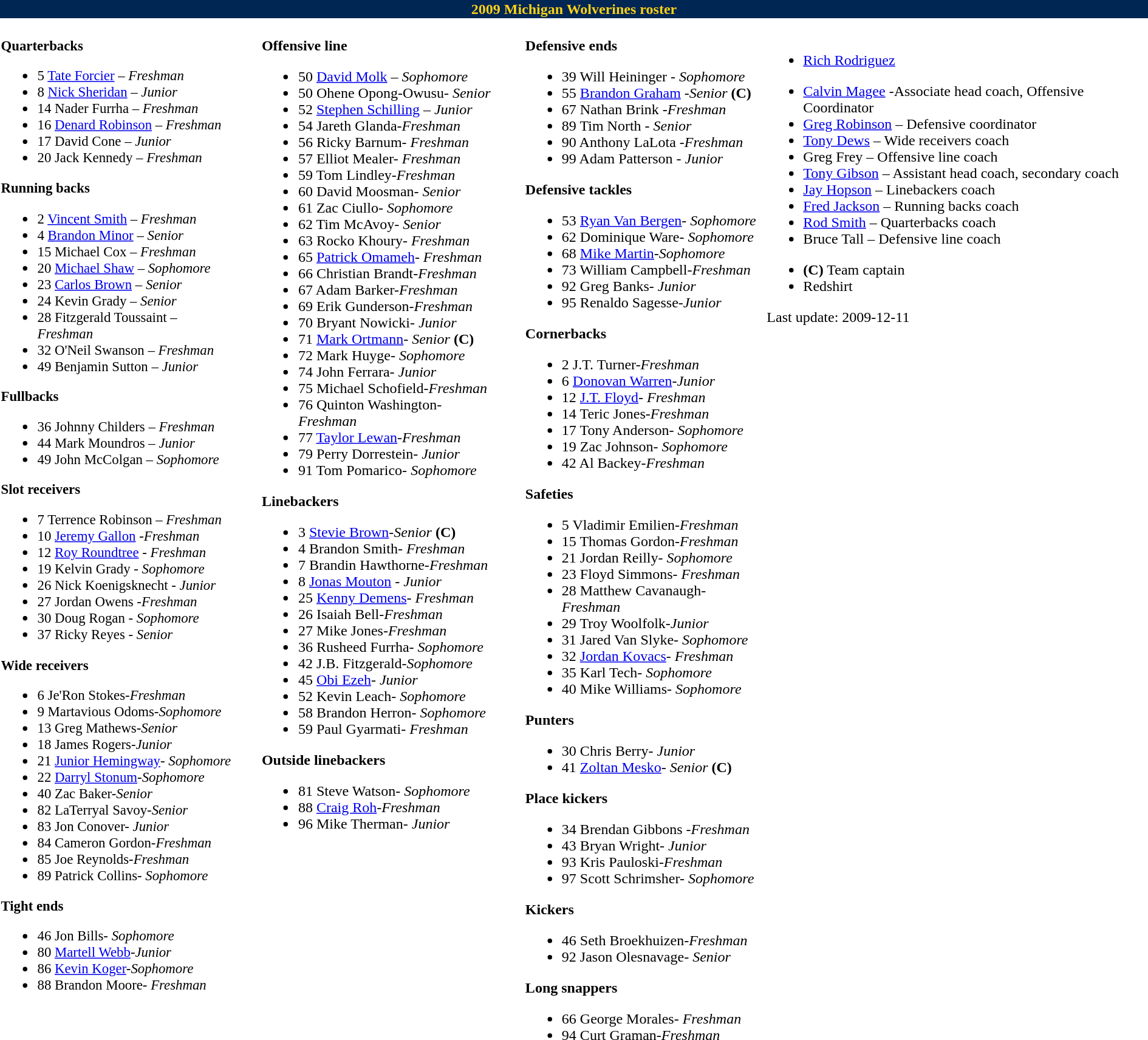<table class="toccolours" style="text-align: left;">
<tr>
<td colspan="9" style="background:#002654; color:#FCD116; text-align:center;"><strong>2009 Michigan Wolverines roster</strong></td>
</tr>
<tr>
<td style="font-size:95%; vertical-align:top;"><br><strong>Quarterbacks</strong><ul><li>5 <a href='#'>Tate Forcier</a> – <em>Freshman</em></li><li>8 <a href='#'>Nick Sheridan</a> – <em> Junior</em></li><li>14 Nader Furrha – <em>Freshman</em></li><li>16 <a href='#'>Denard Robinson</a> – <em>Freshman</em></li><li>17 David Cone – <em> Junior</em></li><li>20 Jack Kennedy – <em> Freshman</em></li></ul><strong>Running backs</strong><ul><li>2 <a href='#'>Vincent Smith</a> – <em>Freshman</em></li><li>4 <a href='#'>Brandon Minor</a> – <em>Senior</em></li><li>15 Michael Cox – <em> Freshman</em></li><li>20 <a href='#'>Michael Shaw</a> – <em>Sophomore</em></li><li>23 <a href='#'>Carlos Brown</a> – <em>Senior</em></li><li>24 Kevin Grady – <em> Senior</em></li><li>28 Fitzgerald Toussaint – <em>Freshman</em></li><li>32 O'Neil Swanson – <em>Freshman</em></li><li>49 Benjamin Sutton – <em>  Junior</em></li></ul><strong>Fullbacks</strong><ul><li>36 Johnny Childers – <em>Freshman</em></li><li>44 Mark Moundros – <em> Junior</em></li><li>49 John McColgan – <em> Sophomore</em></li></ul><strong>Slot receivers</strong><ul><li>7 Terrence Robinson – <em> Freshman</em></li><li>10 <a href='#'>Jeremy Gallon</a> -<em>Freshman</em></li><li>12 <a href='#'>Roy Roundtree</a> -<em> Freshman</em></li><li>19 Kelvin Grady -<em> Sophomore</em></li><li>26 Nick Koenigsknecht -<em> Junior</em></li><li>27 Jordan Owens -<em>Freshman</em></li><li>30 Doug Rogan -<em> Sophomore</em></li><li>37 Ricky Reyes -<em> Senior</em></li></ul><strong>Wide receivers</strong><ul><li>6 Je'Ron Stokes-<em>Freshman</em></li><li>9 Martavious Odoms-<em>Sophomore</em></li><li>13 Greg Mathews-<em>Senior</em></li><li>18 James Rogers-<em>Junior</em></li><li>21 <a href='#'>Junior Hemingway</a>-<em> Sophomore</em></li><li>22 <a href='#'>Darryl Stonum</a>-<em>Sophomore</em></li><li>40 Zac Baker-<em>Senior</em></li><li>82 LaTerryal Savoy-<em>Senior</em></li><li>83 Jon Conover-<em> Junior</em></li><li>84 Cameron Gordon-<em>Freshman</em></li><li>85 Joe Reynolds-<em>Freshman</em></li><li>89 Patrick Collins-<em> Sophomore</em></li></ul><strong>Tight ends</strong><ul><li>46 Jon Bills-<em> Sophomore</em></li><li>80 <a href='#'>Martell Webb</a>-<em>Junior</em></li><li>86 <a href='#'>Kevin Koger</a>-<em>Sophomore</em></li><li>88 Brandon Moore-<em> Freshman</em></li></ul></td>
<td width="25"> </td>
<td valign="top"><br><strong>Offensive line</strong><ul><li>50 <a href='#'>David Molk</a> – <em> Sophomore</em></li><li>50 Ohene Opong-Owusu- <em> Senior</em></li><li>52 <a href='#'>Stephen Schilling</a> – <em> Junior</em></li><li>54 Jareth Glanda-<em>Freshman</em></li><li>56 Ricky Barnum-<em> Freshman</em></li><li>57 Elliot Mealer-<em> Freshman</em></li><li>59 Tom Lindley-<em>Freshman</em></li><li>60 David Moosman-<em> Senior</em></li><li>61 Zac Ciullo-<em> Sophomore</em></li><li>62 Tim McAvoy-<em>  Senior</em></li><li>63 Rocko Khoury-<em> Freshman</em></li><li>65 <a href='#'>Patrick Omameh</a>-<em> Freshman</em></li><li>66 Christian Brandt-<em>Freshman</em></li><li>67 Adam Barker-<em>Freshman</em></li><li>69 Erik Gunderson-<em>Freshman</em></li><li>70 Bryant Nowicki-<em> Junior</em></li><li>71 <a href='#'>Mark Ortmann</a>-<em> Senior</em> <strong>(C)</strong></li><li>72 Mark Huyge-<em> Sophomore</em></li><li>74 John Ferrara-<em> Junior</em></li><li>75 Michael Schofield-<em>Freshman</em></li><li>76 Quinton Washington-<em>Freshman</em></li><li>77 <a href='#'>Taylor Lewan</a>-<em>Freshman</em></li><li>79 Perry Dorrestein-<em> Junior</em></li><li>91 Tom Pomarico-<em> Sophomore</em></li></ul><strong>Linebackers</strong><ul><li>3 <a href='#'>Stevie Brown</a>-<em>Senior</em> <strong>(C)</strong></li><li>4 Brandon Smith-<em> Freshman</em></li><li>7 Brandin Hawthorne-<em>Freshman</em></li><li>8 <a href='#'>Jonas Mouton</a> -<em> Junior</em></li><li>25 <a href='#'>Kenny Demens</a>-<em> Freshman</em></li><li>26 Isaiah Bell-<em>Freshman</em></li><li>27 Mike Jones-<em>Freshman</em></li><li>36 Rusheed Furrha-<em> Sophomore</em></li><li>42 J.B. Fitzgerald-<em>Sophomore</em></li><li>45 <a href='#'>Obi Ezeh</a>-<em> Junior</em></li><li>52 Kevin Leach-<em> Sophomore</em></li><li>58 Brandon Herron-<em> Sophomore</em></li><li>59 Paul Gyarmati-<em> Freshman</em></li></ul><strong>Outside linebackers</strong><ul><li>81 Steve Watson-<em> Sophomore</em></li><li>88 <a href='#'>Craig Roh</a>-<em>Freshman</em></li><li>96 Mike Therman-<em> Junior</em></li></ul></td>
<td width="25"> </td>
<td valign="top"><br><strong>Defensive ends</strong><ul><li>39 Will Heininger -<em> Sophomore</em></li><li>55 <a href='#'>Brandon Graham</a> -<em>Senior</em> <strong>(C)</strong></li><li>67 Nathan Brink -<em>Freshman</em></li><li>89 Tim North -<em> Senior</em></li><li>90 Anthony LaLota -<em>Freshman</em></li><li>99 Adam Patterson -<em> Junior</em></li></ul><strong>Defensive tackles</strong><ul><li>53 <a href='#'>Ryan Van Bergen</a>-<em> Sophomore</em></li><li>62 Dominique Ware-<em> Sophomore</em></li><li>68 <a href='#'>Mike Martin</a>-<em>Sophomore</em></li><li>73 William Campbell-<em>Freshman</em></li><li>92 Greg Banks-<em> Junior</em></li><li>95 Renaldo Sagesse-<em>Junior</em></li></ul><strong>Cornerbacks</strong><ul><li>2 J.T. Turner-<em>Freshman</em></li><li>6 <a href='#'>Donovan Warren</a>-<em>Junior</em></li><li>12 <a href='#'>J.T. Floyd</a>-<em> Freshman</em></li><li>14 Teric Jones-<em>Freshman</em></li><li>17 Tony Anderson-<em> Sophomore</em></li><li>19 Zac Johnson-<em> Sophomore</em></li><li>42 Al Backey-<em>Freshman</em></li></ul><strong>Safeties</strong><ul><li>5 Vladimir Emilien-<em>Freshman</em></li><li>15 Thomas Gordon-<em>Freshman</em></li><li>21 Jordan Reilly-<em> Sophomore</em></li><li>23 Floyd Simmons-<em> Freshman</em></li><li>28 Matthew Cavanaugh-<em> Freshman</em></li><li>29 Troy Woolfolk-<em>Junior</em></li><li>31 Jared Van Slyke-<em> Sophomore</em></li><li>32 <a href='#'>Jordan Kovacs</a>-<em> Freshman</em></li><li>35 Karl Tech-<em> Sophomore</em></li><li>40 Mike Williams-<em> Sophomore</em></li></ul><strong>Punters</strong><ul><li>30 Chris Berry-<em> Junior</em></li><li>41 <a href='#'>Zoltan Mesko</a>-<em> Senior</em> <strong>(C)</strong></li></ul><strong>Place kickers</strong><ul><li>34 Brendan Gibbons -<em>Freshman</em></li><li>43 Bryan Wright-<em> Junior</em></li><li>93 Kris Pauloski-<em>Freshman</em></li><li>97 Scott Schrimsher-<em> Sophomore</em></li></ul><strong>Kickers</strong><ul><li>46 Seth Broekhuizen-<em>Freshman</em></li><li>92 Jason Olesnavage-<em> Senior</em></li></ul><strong>Long snappers</strong><ul><li>66 George Morales-<em> Freshman</em></li><li>94 Curt Graman-<em>Freshman</em></li></ul></td>
<td valign="top"><br><ul><li><a href='#'>Rich Rodriguez</a></li></ul><ul><li><a href='#'>Calvin Magee</a> -Associate head coach, Offensive Coordinator</li><li><a href='#'>Greg Robinson</a> – Defensive coordinator</li><li><a href='#'>Tony Dews</a> – Wide receivers coach</li><li>Greg Frey – Offensive line coach</li><li><a href='#'>Tony Gibson</a> – Assistant head coach, secondary coach</li><li><a href='#'>Jay Hopson</a> – Linebackers coach</li><li><a href='#'>Fred Jackson</a> – Running backs coach</li><li><a href='#'>Rod Smith</a> – Quarterbacks coach</li><li>Bruce Tall – Defensive line coach</li></ul><ul><li><strong>(C)</strong> Team captain</li><li> Redshirt</li></ul>  Last update: 2009-12-11</td>
</tr>
</table>
